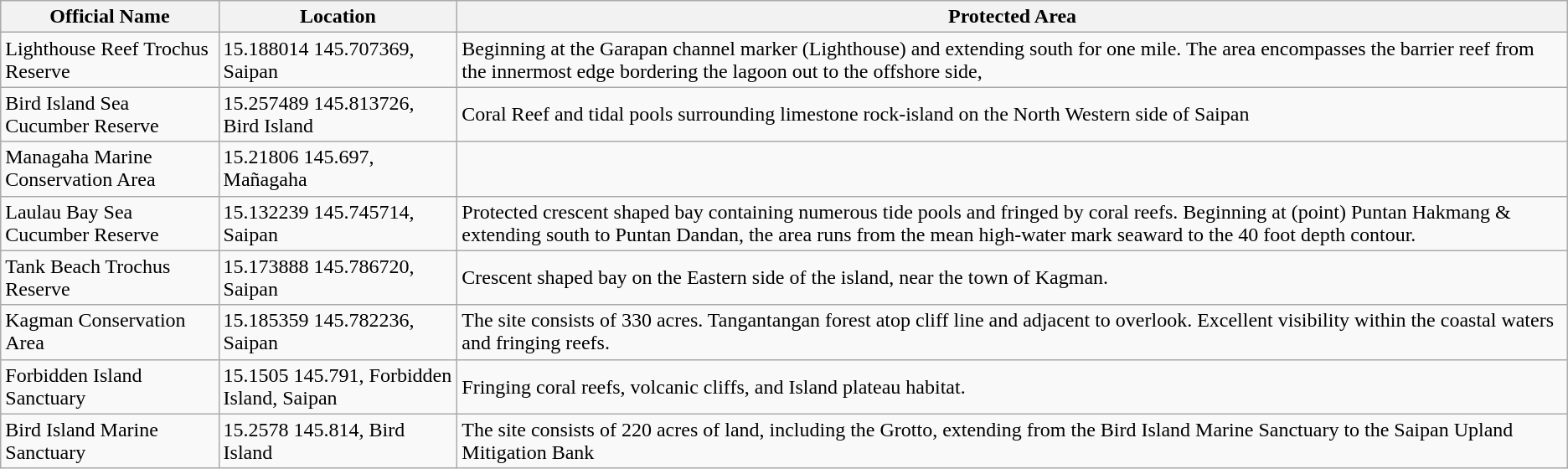<table class="wikitable sortable">
<tr>
<th>Official Name</th>
<th>Location</th>
<th>Protected Area</th>
</tr>
<tr>
<td>Lighthouse Reef Trochus Reserve</td>
<td>15.188014 145.707369, Saipan</td>
<td>Beginning at the Garapan channel marker (Lighthouse) and extending south for one mile. The area encompasses the barrier reef from the innermost edge bordering the lagoon out to the offshore side,</td>
</tr>
<tr>
<td>Bird Island Sea Cucumber Reserve</td>
<td>15.257489 145.813726, Bird Island</td>
<td>Coral Reef and tidal pools surrounding limestone rock-island on the North Western side of Saipan</td>
</tr>
<tr>
<td>Managaha Marine Conservation Area</td>
<td>15.21806 145.697, Mañagaha</td>
<td></td>
</tr>
<tr>
<td>Laulau Bay Sea Cucumber Reserve</td>
<td>15.132239 145.745714, Saipan</td>
<td>Protected crescent shaped bay containing numerous tide pools and fringed by coral reefs. Beginning at (point) Puntan Hakmang & extending south to Puntan Dandan, the area runs from the mean high-water mark seaward to the 40 foot depth contour.</td>
</tr>
<tr>
<td>Tank Beach Trochus Reserve</td>
<td>15.173888 145.786720, Saipan</td>
<td>Crescent shaped bay on the Eastern side of the island, near the town of Kagman.</td>
</tr>
<tr>
<td>Kagman Conservation Area</td>
<td>15.185359 145.782236, Saipan</td>
<td>The site consists of 330 acres. Tangantangan forest atop cliff line and adjacent to overlook. Excellent visibility within the coastal waters and fringing reefs.</td>
</tr>
<tr>
<td>Forbidden Island Sanctuary</td>
<td>15.1505 145.791, Forbidden Island, Saipan</td>
<td>Fringing coral reefs, volcanic cliffs, and Island plateau habitat.</td>
</tr>
<tr>
<td>Bird Island Marine Sanctuary</td>
<td>15.2578 145.814, Bird Island</td>
<td>The site consists of 220 acres of land, including the Grotto, extending from the Bird Island Marine Sanctuary to the Saipan Upland Mitigation Bank</td>
</tr>
</table>
